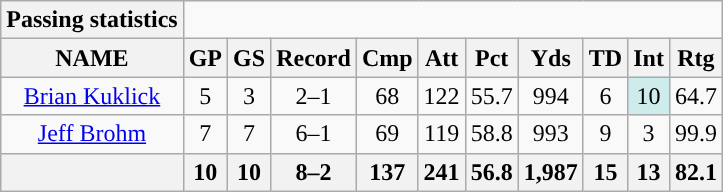<table class="wikitable sortable" style="text-align:center;">
<tr>
<th style="text-align:center;">Passing statistics</th>
</tr>
<tr>
<th>NAME</th>
<th>GP</th>
<th>GS</th>
<th>Record</th>
<th>Cmp</th>
<th>Att</th>
<th>Pct</th>
<th>Yds</th>
<th>TD</th>
<th>Int</th>
<th>Rtg</th>
</tr>
<tr>
<td><a href='#'>Brian Kuklick</a></td>
<td>5</td>
<td>3</td>
<td>2–1</td>
<td>68</td>
<td>122</td>
<td>55.7</td>
<td>994</td>
<td>6</td>
<td style="background:#cfecec;">10</td>
<td>64.7</td>
</tr>
<tr>
<td><a href='#'>Jeff Brohm</a></td>
<td>7</td>
<td>7</td>
<td>6–1</td>
<td>69</td>
<td>119</td>
<td>58.8</td>
<td>993</td>
<td>9</td>
<td>3</td>
<td>99.9</td>
</tr>
<tr>
<th colspan="1"></th>
<th>10</th>
<th>10</th>
<th>8–2</th>
<th>137</th>
<th>241</th>
<th>56.8</th>
<th>1,987</th>
<th>15</th>
<th>13</th>
<th>82.1</th>
</tr>
</table>
